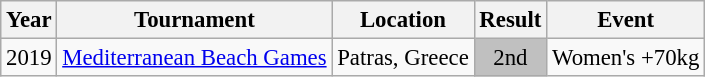<table class="wikitable" style="font-size:95%;">
<tr>
<th>Year</th>
<th>Tournament</th>
<th>Location</th>
<th>Result</th>
<th>Event</th>
</tr>
<tr>
<td>2019</td>
<td><a href='#'>Mediterranean Beach Games</a></td>
<td>Patras, Greece</td>
<td align="center" bgcolor="silver">2nd</td>
<td>Women's +70kg</td>
</tr>
</table>
